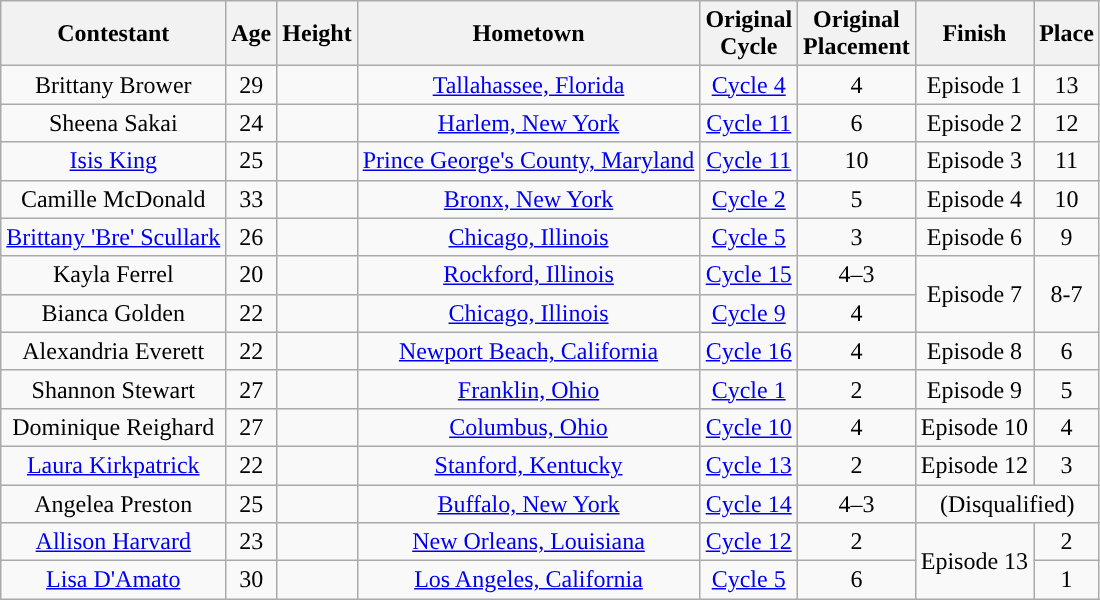<table class="wikitable sortable" style="text-align:center;">
<tr>
<th scope="col">Contestant</th>
<th scope="col">Age</th>
<th scope="col">Height</th>
<th scope="col">Hometown</th>
<th scope="col">Original<br>Cycle</th>
<th scope="col">Original<br>Placement</th>
<th scope="col">Finish</th>
<th scope="col">Place</th>
</tr>
<tr>
<td>Brittany Brower</td>
<td>29</td>
<td></td>
<td nowrap><a href='#'>Tallahassee, Florida</a></td>
<td><a href='#'>Cycle 4</a></td>
<td>4</td>
<td>Episode 1</td>
<td>13</td>
</tr>
<tr>
<td>Sheena Sakai</td>
<td>24</td>
<td></td>
<td><a href='#'>Harlem, New York</a></td>
<td><a href='#'>Cycle 11</a></td>
<td>6</td>
<td>Episode 2</td>
<td>12</td>
</tr>
<tr>
<td><a href='#'>Isis King</a></td>
<td>25</td>
<td nowrap></td>
<td nowrap><a href='#'>Prince George's County, Maryland</a></td>
<td><a href='#'>Cycle 11</a></td>
<td>10</td>
<td>Episode 3</td>
<td>11</td>
</tr>
<tr>
<td nowrap>Camille McDonald</td>
<td>33</td>
<td></td>
<td><a href='#'>Bronx, New York</a></td>
<td><a href='#'>Cycle 2</a></td>
<td>5</td>
<td>Episode 4</td>
<td>10</td>
</tr>
<tr>
<td nowrap><a href='#'>Brittany 'Bre' Scullark</a></td>
<td>26</td>
<td></td>
<td><a href='#'>Chicago, Illinois</a></td>
<td><a href='#'>Cycle 5</a></td>
<td>3</td>
<td>Episode 6</td>
<td>9</td>
</tr>
<tr>
<td>Kayla Ferrel</td>
<td>20</td>
<td></td>
<td><a href='#'>Rockford, Illinois</a></td>
<td><a href='#'>Cycle 15</a></td>
<td>4–3</td>
<td rowspan=2>Episode 7</td>
<td rowspan="2">8-7</td>
</tr>
<tr>
<td>Bianca Golden</td>
<td>22</td>
<td></td>
<td><a href='#'>Chicago, Illinois</a></td>
<td><a href='#'>Cycle 9</a></td>
<td>4</td>
</tr>
<tr>
<td>Alexandria Everett</td>
<td>22</td>
<td></td>
<td nowrap><a href='#'>Newport Beach, California</a></td>
<td><a href='#'>Cycle 16</a></td>
<td>4</td>
<td>Episode 8</td>
<td>6</td>
</tr>
<tr>
<td>Shannon Stewart</td>
<td>27</td>
<td></td>
<td><a href='#'>Franklin, Ohio</a></td>
<td><a href='#'>Cycle 1</a></td>
<td>2</td>
<td>Episode 9</td>
<td>5</td>
</tr>
<tr>
<td>Dominique Reighard</td>
<td>27</td>
<td></td>
<td><a href='#'>Columbus, Ohio</a></td>
<td><a href='#'>Cycle 10</a></td>
<td>4</td>
<td nowrap>Episode 10</td>
<td>4</td>
</tr>
<tr>
<td><a href='#'>Laura Kirkpatrick</a></td>
<td>22</td>
<td></td>
<td><a href='#'>Stanford, Kentucky</a></td>
<td><a href='#'>Cycle 13</a></td>
<td>2</td>
<td>Episode 12</td>
<td>3</td>
</tr>
<tr>
<td>Angelea Preston</td>
<td>25</td>
<td nowrap></td>
<td><a href='#'>Buffalo, New York</a></td>
<td><a href='#'>Cycle 14</a></td>
<td>4–3</td>
<td colspan="2">(Disqualified)</td>
</tr>
<tr>
<td><a href='#'>Allison Harvard</a></td>
<td>23</td>
<td></td>
<td><a href='#'>New Orleans, Louisiana</a></td>
<td><a href='#'>Cycle 12</a></td>
<td>2</td>
<td rowspan="2">Episode 13</td>
<td>2</td>
</tr>
<tr>
<td><a href='#'>Lisa D'Amato</a></td>
<td>30</td>
<td nowrap></td>
<td><a href='#'>Los Angeles, California</a></td>
<td><a href='#'>Cycle 5</a></td>
<td>6</td>
<td>1</td>
</tr>
</table>
